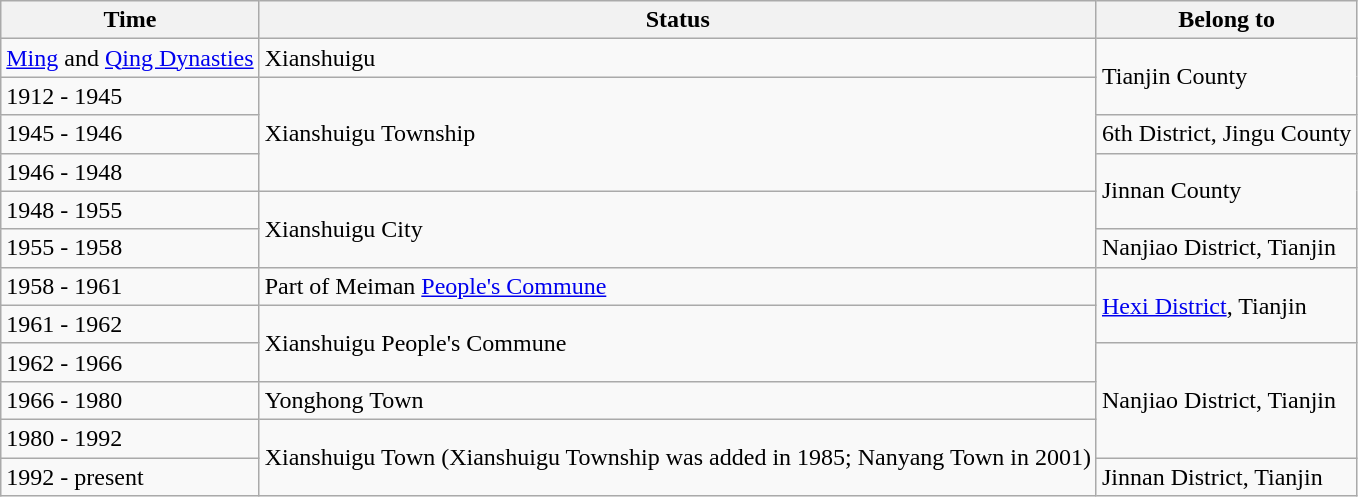<table class="wikitable">
<tr>
<th>Time</th>
<th>Status</th>
<th>Belong to</th>
</tr>
<tr>
<td><a href='#'>Ming</a> and <a href='#'>Qing Dynasties</a></td>
<td>Xianshuigu</td>
<td rowspan="2">Tianjin County</td>
</tr>
<tr>
<td>1912 - 1945</td>
<td rowspan="3">Xianshuigu Township</td>
</tr>
<tr>
<td>1945 - 1946</td>
<td>6th District, Jingu County</td>
</tr>
<tr>
<td>1946 - 1948</td>
<td rowspan="2">Jinnan County</td>
</tr>
<tr>
<td>1948 - 1955</td>
<td rowspan="2">Xianshuigu City</td>
</tr>
<tr>
<td>1955 - 1958</td>
<td>Nanjiao District, Tianjin</td>
</tr>
<tr>
<td>1958 - 1961</td>
<td>Part of Meiman <a href='#'>People's Commune</a></td>
<td rowspan="2"><a href='#'>Hexi District</a>, Tianjin</td>
</tr>
<tr>
<td>1961 - 1962</td>
<td rowspan="2">Xianshuigu People's Commune</td>
</tr>
<tr>
<td>1962 - 1966</td>
<td rowspan="3">Nanjiao District, Tianjin</td>
</tr>
<tr>
<td>1966 - 1980</td>
<td>Yonghong Town</td>
</tr>
<tr>
<td>1980 - 1992</td>
<td rowspan="2">Xianshuigu Town (Xianshuigu Township was added in 1985; Nanyang Town in 2001)</td>
</tr>
<tr>
<td>1992 - present</td>
<td>Jinnan District, Tianjin</td>
</tr>
</table>
